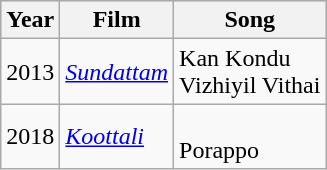<table class="wikitable">
<tr style="background:#ccc; text-align:center;">
<th>Year</th>
<th>Film</th>
<th>Song</th>
</tr>
<tr>
<td rowspan="1">2013</td>
<td><em><a href='#'>Sundattam</a></em></td>
<td>Kan Kondu <br> Vizhiyil Vithai</td>
</tr>
<tr>
<td rowspan="1">2018</td>
<td><em><a href='#'>Koottali</a></em></td>
<td><br> Porappo</td>
</tr>
</table>
